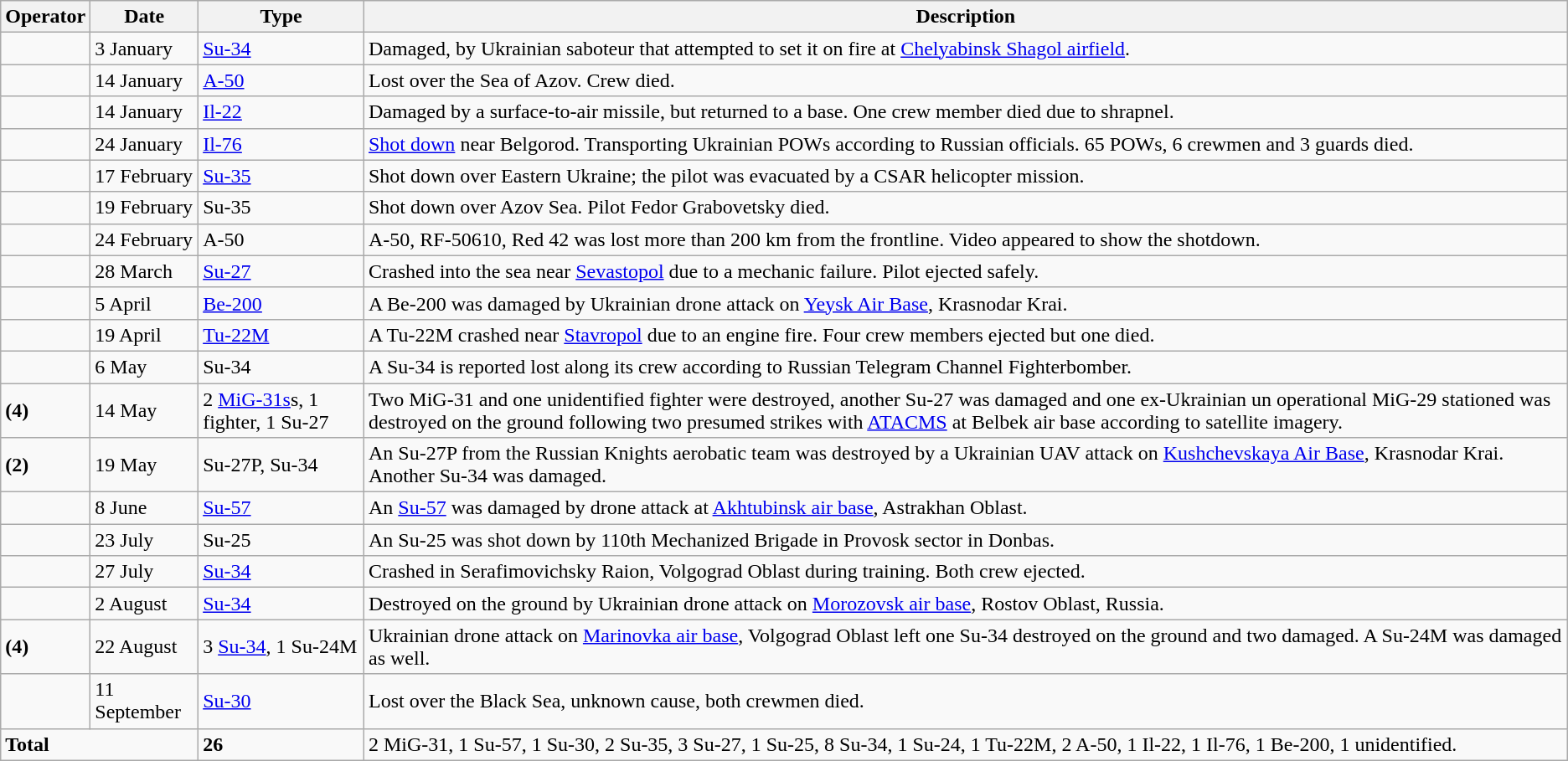<table class="wikitable">
<tr>
<th>Operator</th>
<th>Date</th>
<th>Type</th>
<th>Description</th>
</tr>
<tr>
<td></td>
<td>3 January</td>
<td><a href='#'>Su-34</a></td>
<td>Damaged, by Ukrainian saboteur that attempted to set it on fire at <a href='#'>Chelyabinsk Shagol airfield</a>.</td>
</tr>
<tr>
<td></td>
<td>14 January</td>
<td><a href='#'>A-50</a></td>
<td>Lost over the Sea of Azov. Crew died.</td>
</tr>
<tr>
<td></td>
<td>14 January</td>
<td><a href='#'>Il-22</a></td>
<td>Damaged by a surface-to-air missile, but returned to a base. One crew member died due to shrapnel.</td>
</tr>
<tr>
<td></td>
<td>24 January</td>
<td><a href='#'>Il-76</a></td>
<td><a href='#'>Shot down</a> near Belgorod. Transporting Ukrainian POWs according to Russian officials. 65 POWs, 6 crewmen and 3 guards died.</td>
</tr>
<tr>
<td></td>
<td>17 February</td>
<td><a href='#'>Su-35</a></td>
<td>Shot down over Eastern Ukraine; the pilot was evacuated by a CSAR helicopter mission.</td>
</tr>
<tr>
<td></td>
<td>19 February</td>
<td>Su-35</td>
<td>Shot down over Azov Sea. Pilot Fedor Grabovetsky died.</td>
</tr>
<tr>
<td></td>
<td>24 February</td>
<td>A-50</td>
<td>A-50, RF-50610, Red 42 was lost more than 200 km from the frontline. Video appeared to show the shotdown.</td>
</tr>
<tr>
<td></td>
<td>28 March</td>
<td><a href='#'>Su-27</a></td>
<td>Crashed into the sea near <a href='#'>Sevastopol</a> due to a mechanic failure. Pilot ejected safely.</td>
</tr>
<tr>
<td></td>
<td>5 April</td>
<td><a href='#'>Be-200</a></td>
<td>A Be-200 was damaged by Ukrainian drone attack on <a href='#'>Yeysk Air Base</a>, Krasnodar Krai.</td>
</tr>
<tr>
<td></td>
<td>19 April</td>
<td><a href='#'>Tu-22M</a></td>
<td>A Tu-22M crashed near <a href='#'>Stavropol</a> due to an engine fire. Four crew members ejected but one died.</td>
</tr>
<tr>
<td></td>
<td>6 May</td>
<td>Su-34</td>
<td>A Su-34 is reported lost along its crew according to Russian Telegram Channel Fighterbomber.</td>
</tr>
<tr>
<td> <strong>(4)</strong></td>
<td>14 May</td>
<td>2 <a href='#'>MiG-31s</a>s, 1 fighter, 1 Su-27</td>
<td>Two MiG-31 and one unidentified fighter were destroyed, another Su-27 was damaged and one ex-Ukrainian un operational MiG-29 stationed was destroyed on the ground following two presumed strikes with <a href='#'>ATACMS</a> at Belbek air base according to satellite imagery.</td>
</tr>
<tr>
<td> <strong>(2)</strong></td>
<td>19 May</td>
<td>Su-27P, Su-34</td>
<td>An Su-27P from the Russian Knights aerobatic team was destroyed by a Ukrainian UAV attack on <a href='#'>Kushchevskaya Air Base</a>, Krasnodar Krai. Another Su-34 was damaged.</td>
</tr>
<tr>
<td></td>
<td>8 June</td>
<td><a href='#'>Su-57</a></td>
<td>An <a href='#'>Su-57</a> was damaged by drone attack at <a href='#'>Akhtubinsk air base</a>, Astrakhan Oblast.</td>
</tr>
<tr>
<td></td>
<td>23 July</td>
<td>Su-25</td>
<td>An Su-25 was shot down by 110th Mechanized Brigade in Provosk sector in Donbas.</td>
</tr>
<tr>
<td></td>
<td>27 July</td>
<td><a href='#'>Su-34</a></td>
<td>Crashed in Serafimovichsky Raion, Volgograd Oblast during training. Both crew ejected.</td>
</tr>
<tr>
<td></td>
<td>2 August</td>
<td><a href='#'>Su-34</a></td>
<td>Destroyed on the ground by Ukrainian drone attack on <a href='#'>Morozovsk air base</a>, Rostov Oblast, Russia.</td>
</tr>
<tr>
<td> <strong>(4)</strong></td>
<td>22 August</td>
<td>3 <a href='#'>Su-34</a>, 1 Su-24M</td>
<td>Ukrainian drone attack on <a href='#'>Marinovka air base</a>, Volgograd Oblast left one Su-34 destroyed on the ground and two damaged. A Su-24M was damaged as well.</td>
</tr>
<tr>
<td></td>
<td>11 September</td>
<td><a href='#'>Su-30</a></td>
<td>Lost over the Black Sea, unknown cause, both crewmen died.</td>
</tr>
<tr>
<td colspan="2"><strong>Total</strong></td>
<td><strong>26</strong></td>
<td>2 MiG-31, 1 Su-57, 1 Su-30, 2 Su-35, 3 Su-27, 1 Su-25, 8 Su-34, 1 Su-24, 1 Tu-22M, 2 A-50, 1 Il-22, 1 Il-76, 1 Be-200, 1 unidentified.</td>
</tr>
</table>
